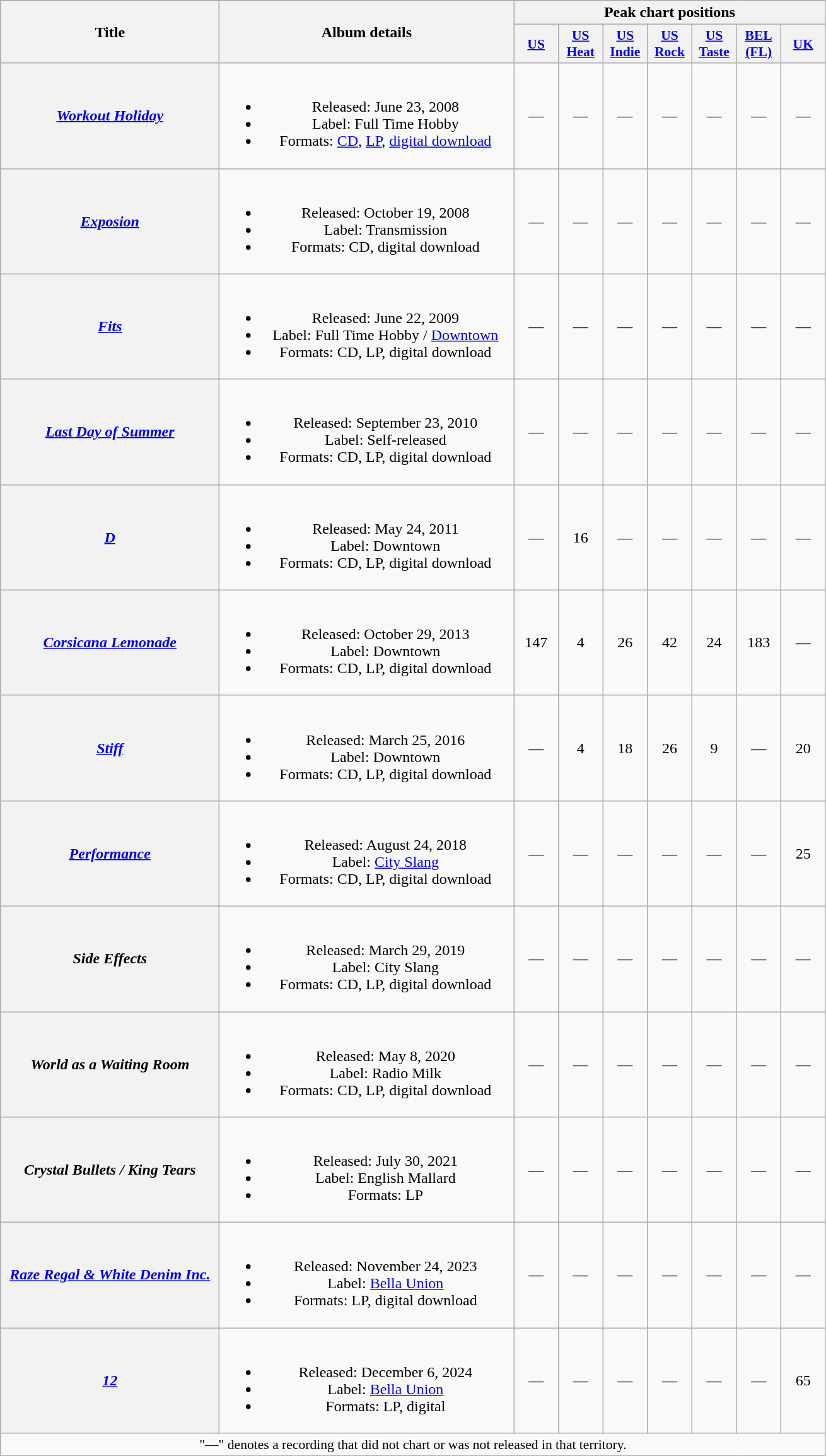<table class="wikitable plainrowheaders" style="text-align:center;">
<tr>
<th scope="col" rowspan="2" style="width:14em;">Title</th>
<th scope="col" rowspan="2" style="width:19em;">Album details</th>
<th scope="col" colspan="7">Peak chart positions</th>
</tr>
<tr>
<th scope="col" style="width:2.8em;font-size:90%;"><a href='#'>US</a><br></th>
<th scope="col" style="width:2.8em;font-size:90%;"><a href='#'>US Heat</a><br></th>
<th scope="col" style="width:2.8em;font-size:90%;"><a href='#'>US Indie</a><br></th>
<th scope="col" style="width:2.8em;font-size:90%;"><a href='#'>US Rock</a><br></th>
<th scope="col" style="width:2.8em;font-size:90%;"><a href='#'>US Taste</a><br></th>
<th scope="col" style="width:2.8em;font-size:90%;"><a href='#'>BEL<br>(FL)</a><br></th>
<th scope="col" style="width:2.8em;font-size:90%;"><a href='#'>UK</a><br></th>
</tr>
<tr>
<th scope="row"><em><a href='#'>Workout Holiday</a></em></th>
<td><br><ul><li>Released: June 23, 2008</li><li>Label: Full Time Hobby</li><li>Formats: <a href='#'>CD</a>, <a href='#'>LP</a>, <a href='#'>digital download</a></li></ul></td>
<td>—</td>
<td>—</td>
<td>—</td>
<td>—</td>
<td>—</td>
<td>—</td>
<td>—</td>
</tr>
<tr>
<th scope="row"><em><a href='#'>Exposion</a></em></th>
<td><br><ul><li>Released: October 19, 2008</li><li>Label: Transmission</li><li>Formats: CD, digital download</li></ul></td>
<td>—</td>
<td>—</td>
<td>—</td>
<td>—</td>
<td>—</td>
<td>—</td>
<td>—</td>
</tr>
<tr>
<th scope="row"><em><a href='#'>Fits</a></em></th>
<td><br><ul><li>Released: June 22, 2009</li><li>Label: Full Time Hobby / <a href='#'>Downtown</a></li><li>Formats: CD, LP, digital download</li></ul></td>
<td>—</td>
<td>—</td>
<td>—</td>
<td>—</td>
<td>—</td>
<td>—</td>
<td>—</td>
</tr>
<tr>
<th scope="row"><em><a href='#'>Last Day of Summer</a></em></th>
<td><br><ul><li>Released: September 23, 2010</li><li>Label: Self-released</li><li>Formats: CD, LP, digital download</li></ul></td>
<td>—</td>
<td>—</td>
<td>—</td>
<td>—</td>
<td>—</td>
<td>—</td>
<td>—</td>
</tr>
<tr>
<th scope="row"><em><a href='#'>D</a></em></th>
<td><br><ul><li>Released: May 24, 2011</li><li>Label: Downtown</li><li>Formats: CD, LP, digital download</li></ul></td>
<td>—</td>
<td>16</td>
<td>—</td>
<td>—</td>
<td>—</td>
<td>—</td>
<td>—</td>
</tr>
<tr>
<th scope="row"><em><a href='#'>Corsicana Lemonade</a></em></th>
<td><br><ul><li>Released: October 29, 2013</li><li>Label: Downtown</li><li>Formats: CD, LP, digital download</li></ul></td>
<td>147</td>
<td>4</td>
<td>26</td>
<td>42</td>
<td>24</td>
<td>183</td>
<td>—</td>
</tr>
<tr>
<th scope="row"><em><a href='#'>Stiff</a></em></th>
<td><br><ul><li>Released: March 25, 2016</li><li>Label: Downtown</li><li>Formats: CD, LP, digital download</li></ul></td>
<td>—</td>
<td>4</td>
<td>18</td>
<td>26</td>
<td>9</td>
<td>—</td>
<td>20</td>
</tr>
<tr>
<th scope="row"><em><a href='#'>Performance</a></em></th>
<td><br><ul><li>Released: August 24, 2018</li><li>Label: <a href='#'>City Slang</a></li><li>Formats: CD, LP, digital download</li></ul></td>
<td>—</td>
<td>—</td>
<td>—</td>
<td>—</td>
<td>—</td>
<td>—</td>
<td>25</td>
</tr>
<tr>
<th scope="row"><em>Side Effects</em></th>
<td><br><ul><li>Released: March 29, 2019</li><li>Label: City Slang</li><li>Formats: CD, LP, digital download</li></ul></td>
<td>—</td>
<td>—</td>
<td>—</td>
<td>—</td>
<td>—</td>
<td>—</td>
<td>—</td>
</tr>
<tr>
<th scope="row"><em>World as a Waiting Room</em></th>
<td><br><ul><li>Released: May 8, 2020</li><li>Label: Radio Milk</li><li>Formats: CD, LP, digital download</li></ul></td>
<td>—</td>
<td>—</td>
<td>—</td>
<td>—</td>
<td>—</td>
<td>—</td>
<td>—</td>
</tr>
<tr>
<th scope="row"><em>Crystal Bullets / King Tears</em></th>
<td><br><ul><li>Released: July 30, 2021</li><li>Label: English Mallard</li><li>Formats: LP</li></ul></td>
<td>—</td>
<td>—</td>
<td>—</td>
<td>—</td>
<td>—</td>
<td>—</td>
<td>—</td>
</tr>
<tr>
<th scope="row"><em><a href='#'>Raze Regal & White Denim Inc.</a></em><br></th>
<td><br><ul><li>Released: November 24, 2023</li><li>Label: <a href='#'>Bella Union</a></li><li>Formats: LP, digital download</li></ul></td>
<td>—</td>
<td>—</td>
<td>—</td>
<td>—</td>
<td>—</td>
<td>—</td>
<td>—</td>
</tr>
<tr>
<th scope="row"><a href='#'><em>12</em></a></th>
<td><br><ul><li>Released: December 6, 2024</li><li>Label: <a href='#'>Bella Union</a></li><li>Formats: LP, digital</li></ul></td>
<td>—</td>
<td>—</td>
<td>—</td>
<td>—</td>
<td>—</td>
<td>—</td>
<td>65</td>
</tr>
<tr>
<td colspan="15" style="font-size:90%">"—" denotes a recording that did not chart or was not released in that territory.</td>
</tr>
</table>
